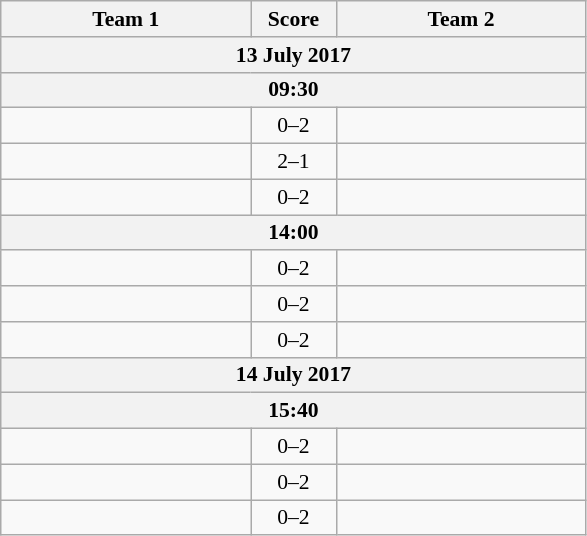<table class="wikitable" style="text-align: center; font-size:90% ">
<tr>
<th align="right" width="160">Team 1</th>
<th width="50">Score</th>
<th align="left" width="160">Team 2</th>
</tr>
<tr>
<th colspan=3>13 July 2017</th>
</tr>
<tr>
<th colspan=3>09:30</th>
</tr>
<tr>
<td align=right></td>
<td align=center>0–2</td>
<td align=left></td>
</tr>
<tr>
<td align=right></td>
<td align=center>2–1</td>
<td align=left></td>
</tr>
<tr>
<td align=right></td>
<td align=center>0–2</td>
<td align=left></td>
</tr>
<tr>
<th colspan=3>14:00</th>
</tr>
<tr>
<td align=right></td>
<td align=center>0–2</td>
<td align=left></td>
</tr>
<tr>
<td align=right></td>
<td align=center>0–2</td>
<td align=left></td>
</tr>
<tr>
<td align=right></td>
<td align=center>0–2</td>
<td align=left></td>
</tr>
<tr>
<th colspan=3>14 July 2017</th>
</tr>
<tr>
<th colspan=3>15:40</th>
</tr>
<tr>
<td align=right></td>
<td align=center>0–2</td>
<td align=left></td>
</tr>
<tr>
<td align=right></td>
<td align=center>0–2</td>
<td align=left></td>
</tr>
<tr>
<td align=right></td>
<td align=center>0–2</td>
<td align=left></td>
</tr>
</table>
